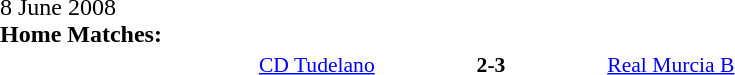<table width=100% cellspacing=1>
<tr>
<th width=20%></th>
<th width=12%></th>
<th width=20%></th>
<th></th>
</tr>
<tr>
<td>8 June 2008<br><strong>Home Matches:</strong></td>
</tr>
<tr style=font-size:90%>
<td align=right><a href='#'>CD Tudelano</a></td>
<td align=center><strong>2-3</strong></td>
<td><a href='#'>Real Murcia B</a></td>
</tr>
</table>
